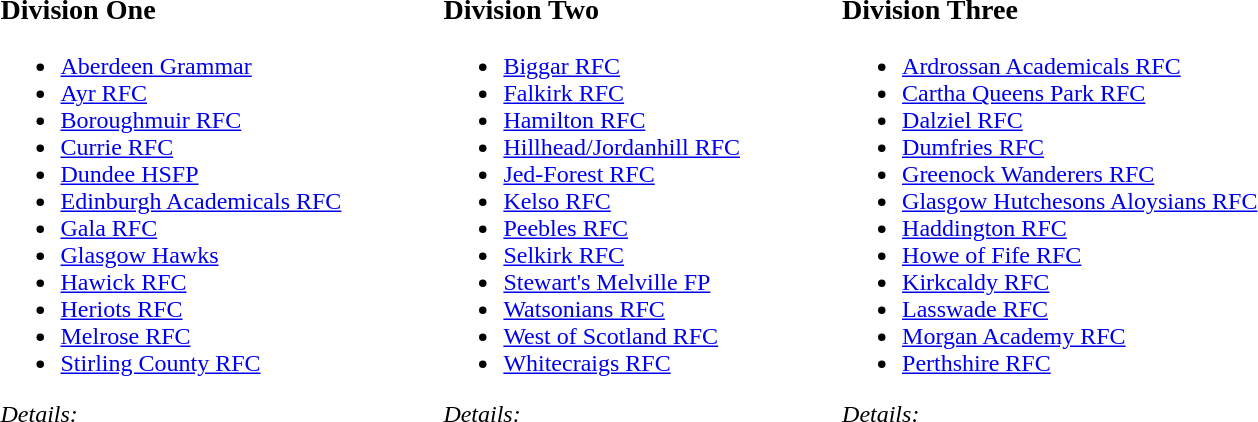<table>
<tr>
<td valign="top"><br><h3>Division One</h3><ul><li><a href='#'>Aberdeen Grammar</a></li><li><a href='#'>Ayr RFC</a></li><li><a href='#'>Boroughmuir RFC</a></li><li><a href='#'>Currie RFC</a></li><li><a href='#'>Dundee HSFP</a></li><li><a href='#'>Edinburgh Academicals RFC</a></li><li><a href='#'>Gala RFC</a></li><li><a href='#'>Glasgow Hawks</a></li><li><a href='#'>Hawick RFC</a></li><li><a href='#'>Heriots RFC</a></li><li><a href='#'>Melrose RFC</a></li><li><a href='#'>Stirling County RFC</a></li></ul><em>Details:</em> </td>
<td width="60"> </td>
<td valign="top"><br><h3>Division Two</h3><ul><li><a href='#'>Biggar RFC</a></li><li><a href='#'>Falkirk RFC</a></li><li><a href='#'>Hamilton RFC</a></li><li><a href='#'>Hillhead/Jordanhill RFC</a></li><li><a href='#'>Jed-Forest RFC</a></li><li><a href='#'>Kelso RFC</a></li><li><a href='#'>Peebles RFC</a></li><li><a href='#'>Selkirk RFC</a></li><li><a href='#'>Stewart's Melville FP</a></li><li><a href='#'>Watsonians RFC</a></li><li><a href='#'>West of Scotland RFC</a></li><li><a href='#'>Whitecraigs RFC</a></li></ul><em>Details:</em> </td>
<td width="60"> </td>
<td valign="top"><br><h3>Division Three</h3><ul><li><a href='#'>Ardrossan Academicals RFC</a></li><li><a href='#'>Cartha Queens Park RFC</a></li><li><a href='#'>Dalziel RFC</a></li><li><a href='#'>Dumfries RFC</a></li><li><a href='#'>Greenock Wanderers RFC</a></li><li><a href='#'>Glasgow Hutchesons Aloysians RFC</a></li><li><a href='#'>Haddington RFC</a></li><li><a href='#'>Howe of Fife RFC</a></li><li><a href='#'>Kirkcaldy RFC</a></li><li><a href='#'>Lasswade RFC</a></li><li><a href='#'>Morgan Academy RFC</a></li><li><a href='#'>Perthshire RFC</a></li></ul><em>Details:</em> </td>
</tr>
</table>
